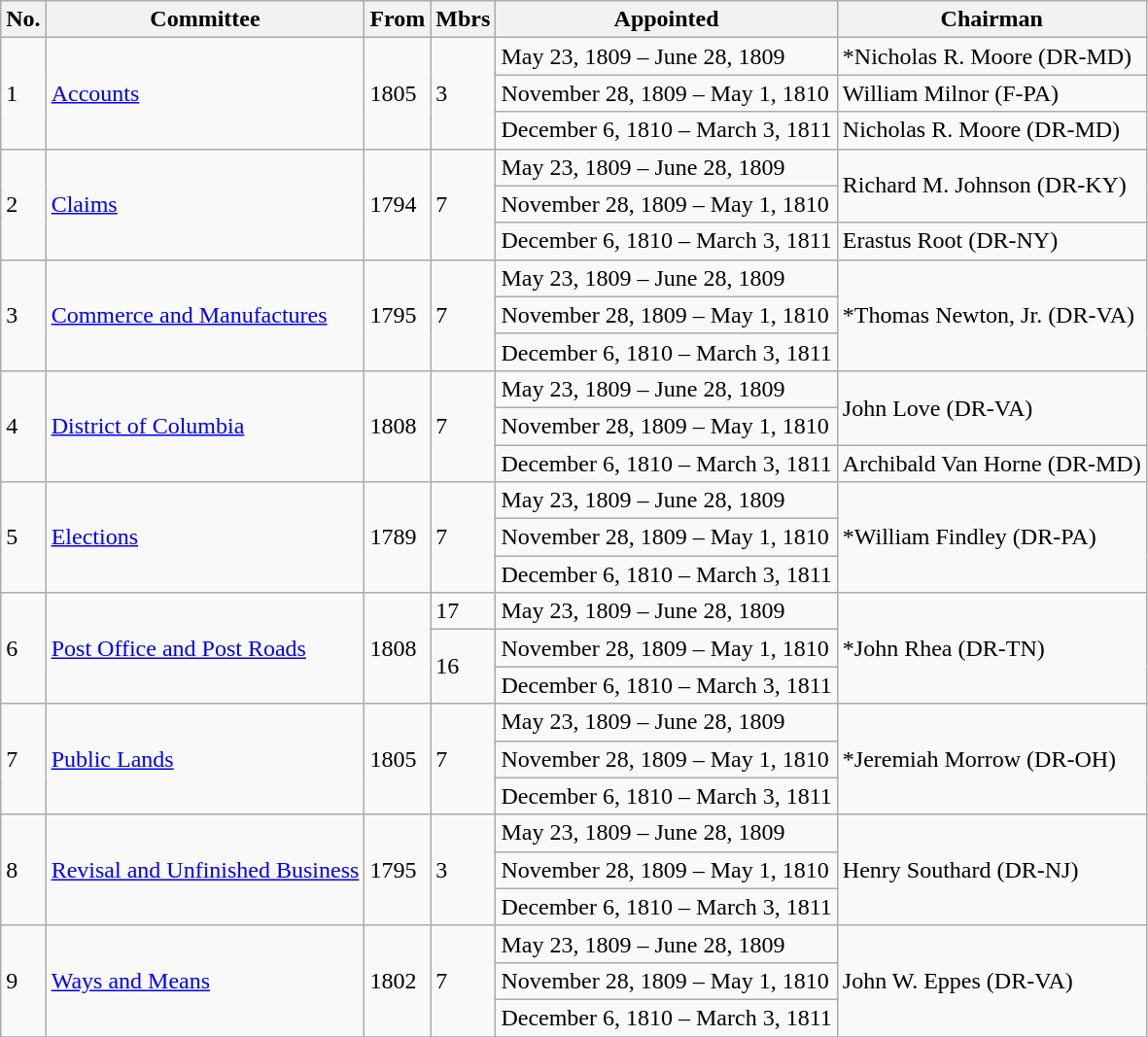<table class="wikitable">
<tr valign=bottom>
<th>No.</th>
<th>Committee</th>
<th>From</th>
<th>Mbrs</th>
<th>Appointed</th>
<th>Chairman</th>
</tr>
<tr>
<td rowspan=3>1</td>
<td rowspan=3><a href='#'>Accounts</a></td>
<td rowspan=3>1805</td>
<td rowspan=3>3</td>
<td>May 23, 1809 – June 28, 1809</td>
<td>*Nicholas R. Moore (DR-MD)</td>
</tr>
<tr>
<td>November 28, 1809 – May 1, 1810</td>
<td>William Milnor (F-PA)</td>
</tr>
<tr>
<td>December 6, 1810 – March 3, 1811</td>
<td>Nicholas R. Moore (DR-MD)</td>
</tr>
<tr>
<td rowspan=3>2</td>
<td rowspan=3><a href='#'>Claims</a></td>
<td rowspan=3>1794</td>
<td rowspan=3>7</td>
<td>May 23, 1809 – June 28, 1809</td>
<td rowspan=2>Richard M. Johnson (DR-KY)</td>
</tr>
<tr>
<td>November 28, 1809 – May 1, 1810</td>
</tr>
<tr>
<td>December 6, 1810 – March 3, 1811</td>
<td>Erastus Root (DR-NY)</td>
</tr>
<tr>
<td rowspan=3>3</td>
<td rowspan=3><a href='#'>Commerce and Manufactures</a></td>
<td rowspan=3>1795</td>
<td rowspan=3>7</td>
<td>May 23, 1809 – June 28, 1809</td>
<td rowspan=3>*Thomas Newton, Jr. (DR-VA)</td>
</tr>
<tr>
<td>November 28, 1809 – May 1, 1810</td>
</tr>
<tr>
<td>December 6, 1810 – March 3, 1811</td>
</tr>
<tr>
<td rowspan=3>4</td>
<td rowspan=3><a href='#'>District of Columbia</a></td>
<td rowspan=3>1808</td>
<td rowspan=3>7</td>
<td>May 23, 1809 – June 28, 1809</td>
<td rowspan=2>John Love (DR-VA)</td>
</tr>
<tr>
<td>November 28, 1809 – May 1, 1810</td>
</tr>
<tr>
<td>December 6, 1810 – March 3, 1811</td>
<td>Archibald Van Horne (DR-MD)</td>
</tr>
<tr>
<td rowspan=3>5</td>
<td rowspan=3><a href='#'>Elections</a></td>
<td rowspan=3>1789</td>
<td rowspan=3>7</td>
<td>May 23, 1809 – June 28, 1809</td>
<td rowspan=3>*William Findley (DR-PA)</td>
</tr>
<tr>
<td>November 28, 1809 – May 1, 1810</td>
</tr>
<tr>
<td>December 6, 1810 – March 3, 1811</td>
</tr>
<tr>
<td rowspan=3>6</td>
<td rowspan=3><a href='#'>Post Office and Post Roads</a></td>
<td rowspan=3>1808</td>
<td>17</td>
<td>May 23, 1809 – June 28, 1809</td>
<td rowspan=3>*John Rhea (DR-TN)</td>
</tr>
<tr>
<td rowspan=2>16</td>
<td>November 28, 1809 – May 1, 1810</td>
</tr>
<tr>
<td>December 6, 1810 – March 3, 1811</td>
</tr>
<tr>
<td rowspan=3>7</td>
<td rowspan=3><a href='#'>Public Lands</a></td>
<td rowspan=3>1805</td>
<td rowspan=3>7</td>
<td>May 23, 1809 – June 28, 1809</td>
<td rowspan=3>*Jeremiah Morrow (DR-OH)</td>
</tr>
<tr>
<td>November 28, 1809 – May 1, 1810</td>
</tr>
<tr>
<td>December 6, 1810 – March 3, 1811</td>
</tr>
<tr>
<td rowspan=3>8</td>
<td rowspan=3><a href='#'>Revisal and Unfinished Business</a></td>
<td rowspan=3>1795</td>
<td rowspan=3>3</td>
<td>May 23, 1809 – June 28, 1809</td>
<td rowspan=3>Henry Southard (DR-NJ)</td>
</tr>
<tr>
<td>November 28, 1809 – May 1, 1810</td>
</tr>
<tr>
<td>December 6, 1810 – March 3, 1811</td>
</tr>
<tr>
<td rowspan=3>9</td>
<td rowspan=3><a href='#'>Ways and Means</a></td>
<td rowspan=3>1802</td>
<td rowspan=3>7</td>
<td>May 23, 1809 – June 28, 1809</td>
<td rowspan=3>John W. Eppes (DR-VA)</td>
</tr>
<tr>
<td>November 28, 1809 – May 1, 1810</td>
</tr>
<tr>
<td>December 6, 1810 – March 3, 1811</td>
</tr>
<tr>
</tr>
</table>
